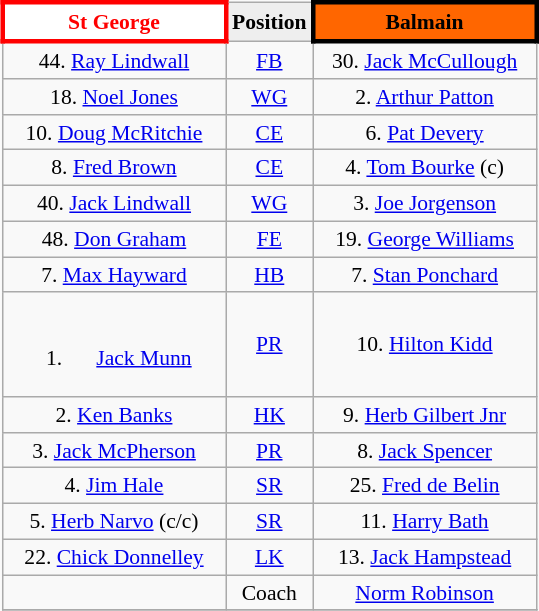<table align="right" class="wikitable" style="font-size:90%; margin-left:1em">
<tr bgcolor="#FF0033">
<th style="width:140px; border:3px solid red; background: white; color: red">St George</th>
<th style="width:40px; text-align:center; background:#eee; color:black;">Position</th>
<th style="width:140px; border:3px solid black; background: #f60; color: black">Balmain</th>
</tr>
<tr align=center>
<td>44. <a href='#'>Ray Lindwall</a></td>
<td><a href='#'>FB</a></td>
<td>30. <a href='#'>Jack McCullough</a></td>
</tr>
<tr align=center>
<td>18. <a href='#'>Noel Jones</a></td>
<td><a href='#'>WG</a></td>
<td>2. <a href='#'>Arthur Patton</a></td>
</tr>
<tr align=center>
<td>10. <a href='#'>Doug McRitchie</a></td>
<td><a href='#'>CE</a></td>
<td>6. <a href='#'>Pat Devery</a></td>
</tr>
<tr align=center>
<td>8. <a href='#'>Fred Brown</a></td>
<td><a href='#'>CE</a></td>
<td>4. <a href='#'>Tom Bourke</a> (c)</td>
</tr>
<tr align=center>
<td>40. <a href='#'>Jack Lindwall</a></td>
<td><a href='#'>WG</a></td>
<td>3. <a href='#'>Joe Jorgenson</a></td>
</tr>
<tr align=center>
<td>48. <a href='#'>Don Graham</a></td>
<td><a href='#'>FE</a></td>
<td>19. <a href='#'>George Williams</a></td>
</tr>
<tr align=center>
<td>7. <a href='#'>Max Hayward</a></td>
<td><a href='#'>HB</a></td>
<td>7. <a href='#'>Stan Ponchard</a></td>
</tr>
<tr align=center>
<td><br><ol><li><a href='#'>Jack Munn</a></li></ol></td>
<td><a href='#'>PR</a></td>
<td>10. <a href='#'>Hilton Kidd</a></td>
</tr>
<tr align=center>
<td>2. <a href='#'>Ken Banks</a></td>
<td><a href='#'>HK</a></td>
<td>9. <a href='#'>Herb Gilbert Jnr</a></td>
</tr>
<tr align=center>
<td>3. <a href='#'>Jack McPherson</a></td>
<td><a href='#'>PR</a></td>
<td>8. <a href='#'>Jack Spencer</a></td>
</tr>
<tr align=center>
<td>4. <a href='#'>Jim Hale</a></td>
<td><a href='#'>SR</a></td>
<td>25. <a href='#'>Fred de Belin</a></td>
</tr>
<tr align=center>
<td>5. <a href='#'>Herb Narvo</a> (c/c)</td>
<td><a href='#'>SR</a></td>
<td>11. <a href='#'>Harry Bath</a></td>
</tr>
<tr align=center>
<td>22. <a href='#'>Chick Donnelley</a></td>
<td><a href='#'>LK</a></td>
<td>13. <a href='#'>Jack Hampstead</a></td>
</tr>
<tr align=center>
<td></td>
<td>Coach</td>
<td><a href='#'>Norm Robinson</a></td>
</tr>
<tr>
</tr>
</table>
